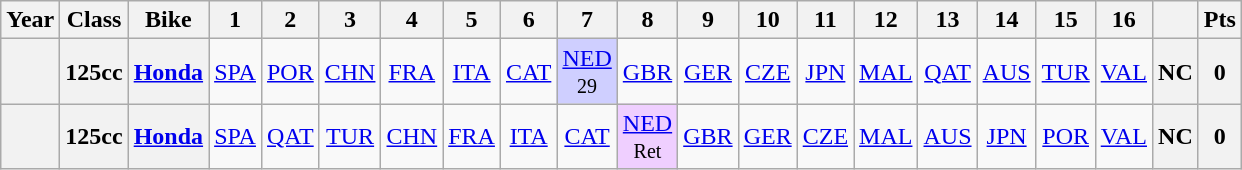<table class="wikitable" style="text-align:center">
<tr>
<th>Year</th>
<th>Class</th>
<th>Bike</th>
<th>1</th>
<th>2</th>
<th>3</th>
<th>4</th>
<th>5</th>
<th>6</th>
<th>7</th>
<th>8</th>
<th>9</th>
<th>10</th>
<th>11</th>
<th>12</th>
<th>13</th>
<th>14</th>
<th>15</th>
<th>16</th>
<th></th>
<th>Pts</th>
</tr>
<tr>
<th align="left"></th>
<th align="left">125cc</th>
<th align="left"><a href='#'>Honda</a></th>
<td><a href='#'>SPA</a></td>
<td><a href='#'>POR</a></td>
<td><a href='#'>CHN</a></td>
<td><a href='#'>FRA</a></td>
<td><a href='#'>ITA</a></td>
<td><a href='#'>CAT</a></td>
<td style="background:#cfcfff;"><a href='#'>NED</a><br><small>29</small></td>
<td><a href='#'>GBR</a></td>
<td><a href='#'>GER</a></td>
<td><a href='#'>CZE</a></td>
<td><a href='#'>JPN</a></td>
<td><a href='#'>MAL</a></td>
<td><a href='#'>QAT</a></td>
<td><a href='#'>AUS</a></td>
<td><a href='#'>TUR</a></td>
<td><a href='#'>VAL</a></td>
<th>NC</th>
<th>0</th>
</tr>
<tr>
<th align="left"></th>
<th align="left">125cc</th>
<th align="left"><a href='#'>Honda</a></th>
<td><a href='#'>SPA</a></td>
<td><a href='#'>QAT</a></td>
<td><a href='#'>TUR</a></td>
<td><a href='#'>CHN</a></td>
<td><a href='#'>FRA</a></td>
<td><a href='#'>ITA</a></td>
<td><a href='#'>CAT</a></td>
<td style="background:#efcfff;"><a href='#'>NED</a><br><small>Ret</small></td>
<td><a href='#'>GBR</a></td>
<td><a href='#'>GER</a></td>
<td><a href='#'>CZE</a></td>
<td><a href='#'>MAL</a></td>
<td><a href='#'>AUS</a></td>
<td><a href='#'>JPN</a></td>
<td><a href='#'>POR</a></td>
<td><a href='#'>VAL</a></td>
<th>NC</th>
<th>0</th>
</tr>
</table>
